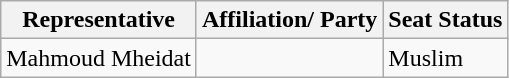<table class="wikitable">
<tr>
<th>Representative</th>
<th>Affiliation/ Party</th>
<th>Seat Status</th>
</tr>
<tr>
<td>Mahmoud Mheidat</td>
<td></td>
<td>Muslim</td>
</tr>
</table>
